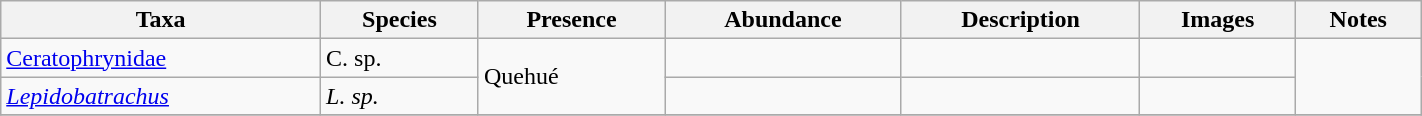<table class="wikitable sortable" align="center" width="75%">
<tr>
<th>Taxa</th>
<th>Species</th>
<th>Presence</th>
<th>Abundance</th>
<th>Description</th>
<th>Images</th>
<th>Notes</th>
</tr>
<tr>
<td><a href='#'>Ceratophrynidae</a></td>
<td>C. sp.</td>
<td rowspan = 2>Quehué</td>
<td></td>
<td></td>
<td></td>
<td rowspan = 2 align=center></td>
</tr>
<tr>
<td><em><a href='#'>Lepidobatrachus</a></em></td>
<td><em>L. sp.</em></td>
<td></td>
<td></td>
<td></td>
</tr>
<tr>
</tr>
</table>
